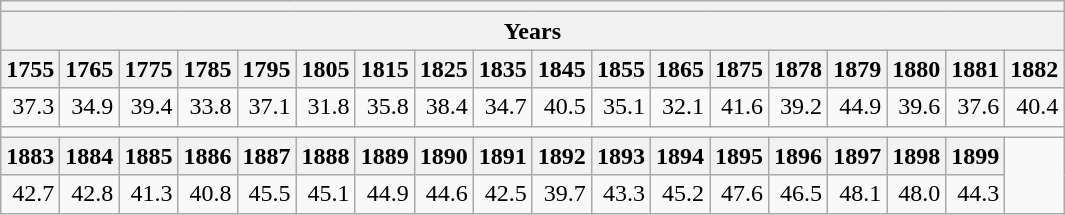<table class="wikitable mw-collapsible mw-collapsed" style="text-align:right">
<tr>
<th colspan="18"></th>
</tr>
<tr>
<th colspan="18">Years</th>
</tr>
<tr>
<th>1755</th>
<th>1765</th>
<th>1775</th>
<th>1785</th>
<th>1795</th>
<th>1805</th>
<th>1815</th>
<th>1825</th>
<th>1835</th>
<th>1845</th>
<th>1855</th>
<th>1865</th>
<th>1875</th>
<th>1878</th>
<th>1879</th>
<th>1880</th>
<th>1881</th>
<th>1882</th>
</tr>
<tr>
<td>37.3</td>
<td>34.9</td>
<td>39.4</td>
<td>33.8</td>
<td>37.1</td>
<td>31.8</td>
<td>35.8</td>
<td>38.4</td>
<td>34.7</td>
<td>40.5</td>
<td>35.1</td>
<td>32.1</td>
<td>41.6</td>
<td>39.2</td>
<td>44.9</td>
<td>39.6</td>
<td>37.6</td>
<td>40.4</td>
</tr>
<tr>
<td colspan="18"></td>
</tr>
<tr>
<th>1883</th>
<th>1884</th>
<th>1885</th>
<th>1886</th>
<th>1887</th>
<th>1888</th>
<th>1889</th>
<th>1890</th>
<th>1891</th>
<th>1892</th>
<th>1893</th>
<th>1894</th>
<th>1895</th>
<th>1896</th>
<th>1897</th>
<th>1898</th>
<th>1899</th>
</tr>
<tr>
<td>42.7</td>
<td>42.8</td>
<td>41.3</td>
<td>40.8</td>
<td>45.5</td>
<td>45.1</td>
<td>44.9</td>
<td>44.6</td>
<td>42.5</td>
<td>39.7</td>
<td>43.3</td>
<td>45.2</td>
<td>47.6</td>
<td>46.5</td>
<td>48.1</td>
<td>48.0</td>
<td>44.3</td>
</tr>
</table>
